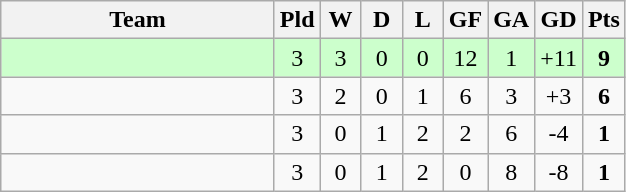<table class="wikitable" style="text-align: center;">
<tr>
<th width=175>Team</th>
<th width=20 abbr="Played">Pld</th>
<th width=20 abbr="Won">W</th>
<th width=20 abbr="Drawn">D</th>
<th width=20 abbr="Lost">L</th>
<th width=20 abbr="Goals for">GF</th>
<th width=20 abbr="Goals against">GA</th>
<th width=20 abbr="Goal difference">GD</th>
<th width=20 abbr="Points">Pts</th>
</tr>
<tr bgcolor=#ccffcc>
<td align=left></td>
<td>3</td>
<td>3</td>
<td>0</td>
<td>0</td>
<td>12</td>
<td>1</td>
<td>+11</td>
<td><strong>9</strong></td>
</tr>
<tr>
<td align=left></td>
<td>3</td>
<td>2</td>
<td>0</td>
<td>1</td>
<td>6</td>
<td>3</td>
<td>+3</td>
<td><strong>6</strong></td>
</tr>
<tr>
<td align=left></td>
<td>3</td>
<td>0</td>
<td>1</td>
<td>2</td>
<td>2</td>
<td>6</td>
<td>-4</td>
<td><strong>1</strong></td>
</tr>
<tr>
<td align=left></td>
<td>3</td>
<td>0</td>
<td>1</td>
<td>2</td>
<td>0</td>
<td>8</td>
<td>-8</td>
<td><strong>1</strong></td>
</tr>
</table>
